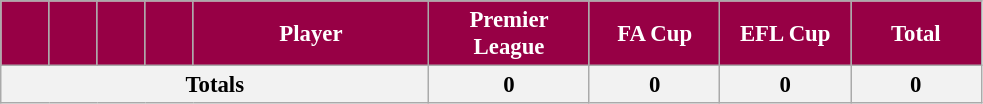<table class="wikitable sortable" style="font-size: 95%; text-align: center;">
<tr>
<th style="width:25px; background:#970045; color:white;"></th>
<th style="width:25px; background:#970045; color:white;"></th>
<th style="width:25px; background:#970045; color:white;"></th>
<th style="width:25px; background:#970045; color:white;"></th>
<th style="width:150px; background:#970045; color:white;">Player</th>
<th style="width:100px; background:#970045; color:white;">Premier League</th>
<th style="width:80px; background:#970045; color:white;">FA Cup</th>
<th style="width:80px; background:#970045; color:white;">EFL Cup</th>
<th style="width:80px; background:#970045; color:white;"><strong>Total</strong></th>
</tr>
<tr class="sortbottom">
<th colspan=5><strong>Totals</strong></th>
<th>0</th>
<th>0</th>
<th>0</th>
<th>0</th>
</tr>
</table>
